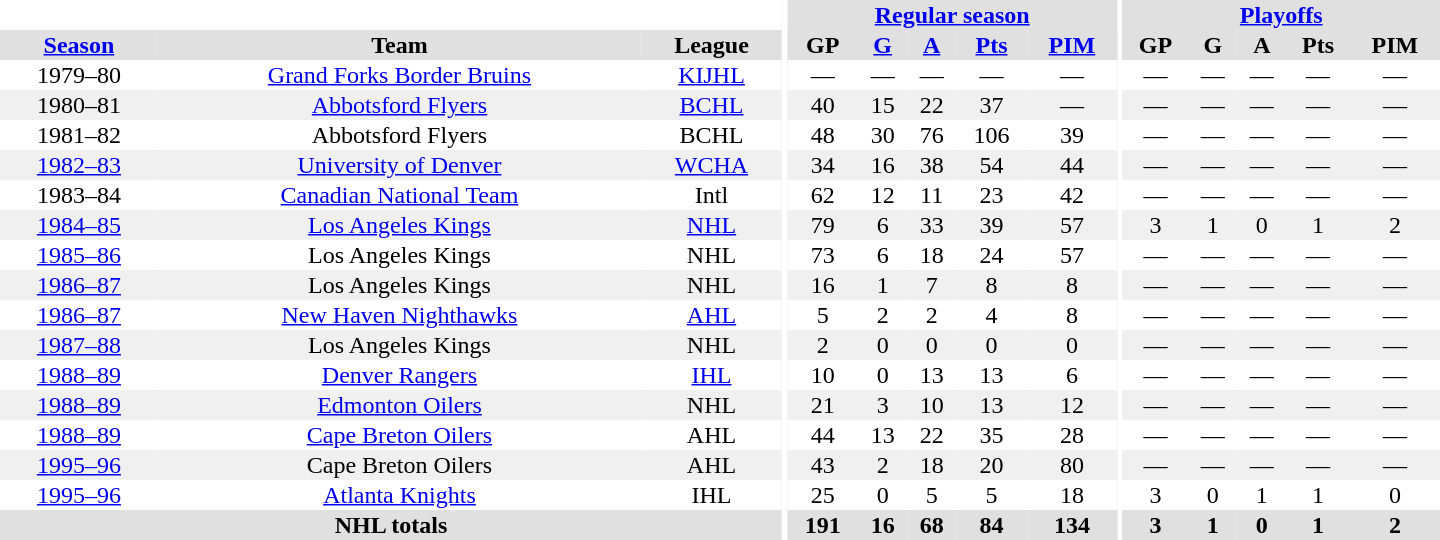<table border="0" cellpadding="1" cellspacing="0" style="text-align:center; width:60em">
<tr bgcolor="#e0e0e0">
<th colspan="3" bgcolor="#ffffff"></th>
<th rowspan="100" bgcolor="#ffffff"></th>
<th colspan="5"><a href='#'>Regular season</a></th>
<th rowspan="100" bgcolor="#ffffff"></th>
<th colspan="5"><a href='#'>Playoffs</a></th>
</tr>
<tr bgcolor="#e0e0e0">
<th><a href='#'>Season</a></th>
<th>Team</th>
<th>League</th>
<th>GP</th>
<th><a href='#'>G</a></th>
<th><a href='#'>A</a></th>
<th><a href='#'>Pts</a></th>
<th><a href='#'>PIM</a></th>
<th>GP</th>
<th>G</th>
<th>A</th>
<th>Pts</th>
<th>PIM</th>
</tr>
<tr>
<td>1979–80</td>
<td><a href='#'>Grand Forks Border Bruins</a></td>
<td><a href='#'>KIJHL</a></td>
<td>—</td>
<td>—</td>
<td>—</td>
<td>—</td>
<td>—</td>
<td>—</td>
<td>—</td>
<td>—</td>
<td>—</td>
<td>—</td>
</tr>
<tr bgcolor="#f0f0f0">
<td>1980–81</td>
<td><a href='#'>Abbotsford Flyers</a></td>
<td><a href='#'>BCHL</a></td>
<td>40</td>
<td>15</td>
<td>22</td>
<td>37</td>
<td>—</td>
<td>—</td>
<td>—</td>
<td>—</td>
<td>—</td>
<td>—</td>
</tr>
<tr>
<td>1981–82</td>
<td>Abbotsford Flyers</td>
<td>BCHL</td>
<td>48</td>
<td>30</td>
<td>76</td>
<td>106</td>
<td>39</td>
<td>—</td>
<td>—</td>
<td>—</td>
<td>—</td>
<td>—</td>
</tr>
<tr bgcolor="#f0f0f0">
<td><a href='#'>1982–83</a></td>
<td><a href='#'>University of Denver</a></td>
<td><a href='#'>WCHA</a></td>
<td>34</td>
<td>16</td>
<td>38</td>
<td>54</td>
<td>44</td>
<td>—</td>
<td>—</td>
<td>—</td>
<td>—</td>
<td>—</td>
</tr>
<tr>
<td>1983–84</td>
<td><a href='#'>Canadian National Team</a></td>
<td>Intl</td>
<td>62</td>
<td>12</td>
<td>11</td>
<td>23</td>
<td>42</td>
<td>—</td>
<td>—</td>
<td>—</td>
<td>—</td>
<td>—</td>
</tr>
<tr bgcolor="#f0f0f0">
<td><a href='#'>1984–85</a></td>
<td><a href='#'>Los Angeles Kings</a></td>
<td><a href='#'>NHL</a></td>
<td>79</td>
<td>6</td>
<td>33</td>
<td>39</td>
<td>57</td>
<td>3</td>
<td>1</td>
<td>0</td>
<td>1</td>
<td>2</td>
</tr>
<tr>
<td><a href='#'>1985–86</a></td>
<td>Los Angeles Kings</td>
<td>NHL</td>
<td>73</td>
<td>6</td>
<td>18</td>
<td>24</td>
<td>57</td>
<td>—</td>
<td>—</td>
<td>—</td>
<td>—</td>
<td>—</td>
</tr>
<tr bgcolor="#f0f0f0">
<td><a href='#'>1986–87</a></td>
<td>Los Angeles Kings</td>
<td>NHL</td>
<td>16</td>
<td>1</td>
<td>7</td>
<td>8</td>
<td>8</td>
<td>—</td>
<td>—</td>
<td>—</td>
<td>—</td>
<td>—</td>
</tr>
<tr>
<td><a href='#'>1986–87</a></td>
<td><a href='#'>New Haven Nighthawks</a></td>
<td><a href='#'>AHL</a></td>
<td>5</td>
<td>2</td>
<td>2</td>
<td>4</td>
<td>8</td>
<td>—</td>
<td>—</td>
<td>—</td>
<td>—</td>
<td>—</td>
</tr>
<tr bgcolor="#f0f0f0">
<td><a href='#'>1987–88</a></td>
<td>Los Angeles Kings</td>
<td>NHL</td>
<td>2</td>
<td>0</td>
<td>0</td>
<td>0</td>
<td>0</td>
<td>—</td>
<td>—</td>
<td>—</td>
<td>—</td>
<td>—</td>
</tr>
<tr>
<td><a href='#'>1988–89</a></td>
<td><a href='#'>Denver Rangers</a></td>
<td><a href='#'>IHL</a></td>
<td>10</td>
<td>0</td>
<td>13</td>
<td>13</td>
<td>6</td>
<td>—</td>
<td>—</td>
<td>—</td>
<td>—</td>
<td>—</td>
</tr>
<tr bgcolor="#f0f0f0">
<td><a href='#'>1988–89</a></td>
<td><a href='#'>Edmonton Oilers</a></td>
<td>NHL</td>
<td>21</td>
<td>3</td>
<td>10</td>
<td>13</td>
<td>12</td>
<td>—</td>
<td>—</td>
<td>—</td>
<td>—</td>
<td>—</td>
</tr>
<tr>
<td><a href='#'>1988–89</a></td>
<td><a href='#'>Cape Breton Oilers</a></td>
<td>AHL</td>
<td>44</td>
<td>13</td>
<td>22</td>
<td>35</td>
<td>28</td>
<td>—</td>
<td>—</td>
<td>—</td>
<td>—</td>
<td>—</td>
</tr>
<tr bgcolor="#f0f0f0">
<td><a href='#'>1995–96</a></td>
<td>Cape Breton Oilers</td>
<td>AHL</td>
<td>43</td>
<td>2</td>
<td>18</td>
<td>20</td>
<td>80</td>
<td>—</td>
<td>—</td>
<td>—</td>
<td>—</td>
<td>—</td>
</tr>
<tr>
<td><a href='#'>1995–96</a></td>
<td><a href='#'>Atlanta Knights</a></td>
<td>IHL</td>
<td>25</td>
<td>0</td>
<td>5</td>
<td>5</td>
<td>18</td>
<td>3</td>
<td>0</td>
<td>1</td>
<td>1</td>
<td>0</td>
</tr>
<tr bgcolor="#e0e0e0">
<th colspan="3">NHL totals</th>
<th>191</th>
<th>16</th>
<th>68</th>
<th>84</th>
<th>134</th>
<th>3</th>
<th>1</th>
<th>0</th>
<th>1</th>
<th>2</th>
</tr>
</table>
